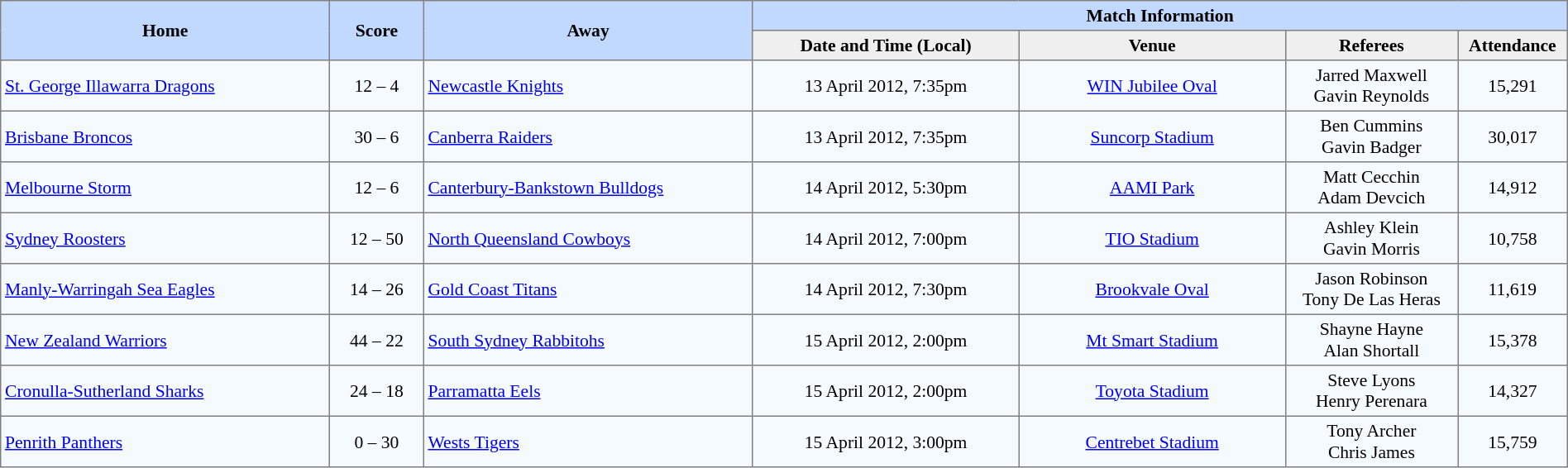<table border="1" cellpadding="3" cellspacing="0" style="border-collapse:collapse; font-size:90%; width:100%;">
<tr style="background:#c1d8ff;">
<th rowspan="2" style="width:21%;">Home</th>
<th rowspan="2" style="width:6%;">Score</th>
<th rowspan="2" style="width:21%;">Away</th>
<th colspan=6>Match Information</th>
</tr>
<tr style="background:#efefef;">
<th width=17%>Date and Time (Local)</th>
<th width=17%>Venue</th>
<th width=11%>Referees</th>
<th width=7%>Attendance</th>
</tr>
<tr style="text-align:center; background:#f5faff;">
<td align=left> <a href='#'>St. George Illawarra Dragons</a></td>
<td>12 – 4</td>
<td align=left> <a href='#'>Newcastle Knights</a></td>
<td>13 April 2012, 7:35pm</td>
<td><a href='#'>WIN Jubilee Oval</a></td>
<td>Jarred Maxwell <br> Gavin Reynolds</td>
<td>15,291</td>
</tr>
<tr style="text-align:center; background:#f5faff;">
<td align=left> <a href='#'>Brisbane Broncos</a></td>
<td>30 – 6</td>
<td align=left> <a href='#'>Canberra Raiders</a></td>
<td>13 April 2012, 7:35pm</td>
<td><a href='#'>Suncorp Stadium</a></td>
<td>Ben Cummins <br> Gavin Badger</td>
<td>30,017</td>
</tr>
<tr style="text-align:center; background:#f5faff;">
<td align=left> <a href='#'>Melbourne Storm</a></td>
<td>12 – 6</td>
<td align=left> <a href='#'>Canterbury-Bankstown Bulldogs</a></td>
<td>14 April 2012, 5:30pm</td>
<td><a href='#'>AAMI Park</a></td>
<td>Matt Cecchin <br> Adam Devcich</td>
<td>14,912</td>
</tr>
<tr style="text-align:center; background:#f5faff;">
<td align=left> <a href='#'>Sydney Roosters</a></td>
<td>12 – 50</td>
<td align=left> <a href='#'>North Queensland Cowboys</a></td>
<td>14 April 2012, 7:00pm</td>
<td><a href='#'>TIO Stadium</a></td>
<td>Ashley Klein <br> Gavin Morris</td>
<td>10,758</td>
</tr>
<tr style="text-align:center; background:#f5faff;">
<td align=left> <a href='#'>Manly-Warringah Sea Eagles</a></td>
<td>14 – 26</td>
<td align=left> <a href='#'>Gold Coast Titans</a></td>
<td>14 April 2012, 7:30pm</td>
<td><a href='#'>Brookvale Oval</a></td>
<td>Jason Robinson <br> Tony De Las Heras</td>
<td>11,619</td>
</tr>
<tr style="text-align:center; background:#f5faff;">
<td align=left> <a href='#'>New Zealand Warriors</a></td>
<td>44 – 22</td>
<td align=left> <a href='#'>South Sydney Rabbitohs</a></td>
<td>15 April 2012, 2:00pm</td>
<td><a href='#'>Mt Smart Stadium</a></td>
<td>Shayne Hayne <br> Alan Shortall</td>
<td>15,378</td>
</tr>
<tr style="text-align:center; background:#f5faff;">
<td align=left> <a href='#'>Cronulla-Sutherland Sharks</a></td>
<td>24 – 18</td>
<td align=left> <a href='#'>Parramatta Eels</a></td>
<td>15 April 2012, 2:00pm</td>
<td><a href='#'>Toyota Stadium</a></td>
<td>Steve Lyons <br> Henry Perenara</td>
<td>14,327</td>
</tr>
<tr style="text-align:center; background:#f5faff;">
<td align=left> <a href='#'>Penrith Panthers</a></td>
<td>0 – 30</td>
<td align=left> <a href='#'>Wests Tigers</a></td>
<td>15 April 2012, 3:00pm</td>
<td><a href='#'>Centrebet Stadium</a></td>
<td>Tony Archer <br> Chris James</td>
<td>15,759</td>
</tr>
</table>
